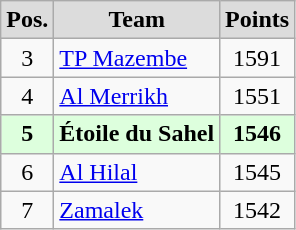<table class="wikitable" style="text-align: center;">
<tr>
<th style="background:#DCDCDC">Pos.</th>
<th style="background:#DCDCDC">Team</th>
<th style="background:#DCDCDC">Points</th>
</tr>
<tr>
<td align=center>3</td>
<td align=left> <a href='#'>TP Mazembe</a></td>
<td align=center>1591</td>
</tr>
<tr>
<td align=center>4</td>
<td align=left> <a href='#'>Al Merrikh</a></td>
<td align=center>1551</td>
</tr>
<tr style="background:#dfd;">
<td align=center><strong>5</strong></td>
<td align=left> <strong>Étoile du Sahel</strong></td>
<td align=center><strong>1546</strong></td>
</tr>
<tr>
<td align=center>6</td>
<td align=left> <a href='#'>Al Hilal</a></td>
<td align=center>1545</td>
</tr>
<tr>
<td align=center>7</td>
<td align=left> <a href='#'>Zamalek</a></td>
<td align=center>1542</td>
</tr>
</table>
